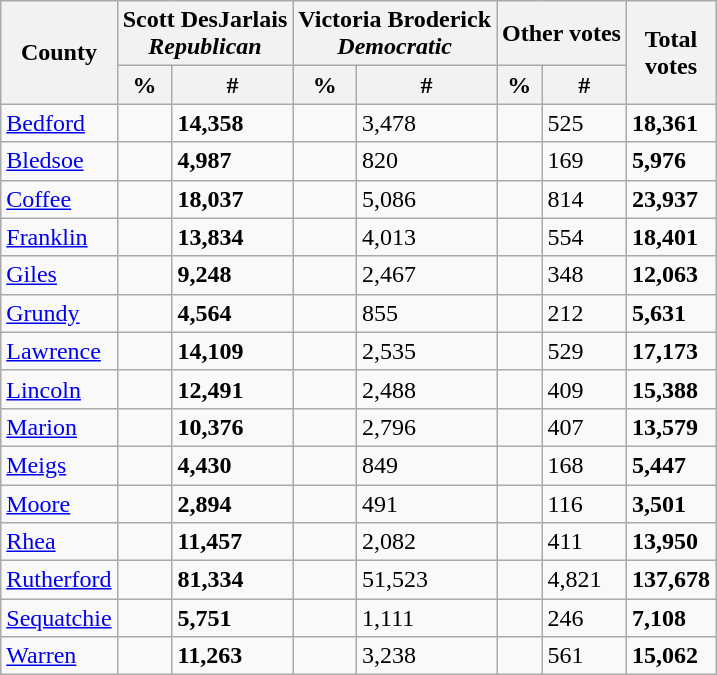<table class="wikitable sortable">
<tr>
<th colspan="1" rowspan="2" style="text-align:center">County</th>
<th colspan="2" >Scott DesJarlais<br><em>Republican</em></th>
<th colspan="2" >Victoria Broderick<br><em>Democratic</em></th>
<th colspan="2" style="text-align: center;">Other votes</th>
<th colspan="1" rowspan="2" style="text-align: center;">Total<br>votes</th>
</tr>
<tr>
<th colspan="1" >%</th>
<th colspan="1" >#</th>
<th colspan="1" >%</th>
<th colspan="1" >#</th>
<th colspan="1" style="text-align: center;">%</th>
<th colspan="1" style="text-align: center;">#</th>
</tr>
<tr>
<td><a href='#'>Bedford</a></td>
<td><strong></strong></td>
<td><strong>14,358</strong></td>
<td></td>
<td>3,478</td>
<td></td>
<td>525</td>
<td><strong>18,361</strong></td>
</tr>
<tr>
<td><a href='#'>Bledsoe</a></td>
<td><strong></strong></td>
<td><strong>4,987</strong></td>
<td></td>
<td>820</td>
<td></td>
<td>169</td>
<td><strong>5,976</strong></td>
</tr>
<tr>
<td><a href='#'>Coffee</a></td>
<td><strong></strong></td>
<td><strong>18,037</strong></td>
<td></td>
<td>5,086</td>
<td></td>
<td>814</td>
<td><strong>23,937</strong></td>
</tr>
<tr>
<td><a href='#'>Franklin</a></td>
<td><strong></strong></td>
<td><strong>13,834</strong></td>
<td></td>
<td>4,013</td>
<td></td>
<td>554</td>
<td><strong>18,401</strong></td>
</tr>
<tr>
<td><a href='#'>Giles</a></td>
<td><strong></strong></td>
<td><strong>9,248</strong></td>
<td></td>
<td>2,467</td>
<td></td>
<td>348</td>
<td><strong>12,063</strong></td>
</tr>
<tr>
<td><a href='#'>Grundy</a></td>
<td><strong></strong></td>
<td><strong>4,564</strong></td>
<td></td>
<td>855</td>
<td></td>
<td>212</td>
<td><strong>5,631</strong></td>
</tr>
<tr>
<td><a href='#'>Lawrence</a></td>
<td><strong></strong></td>
<td><strong>14,109</strong></td>
<td></td>
<td>2,535</td>
<td></td>
<td>529</td>
<td><strong>17,173</strong></td>
</tr>
<tr>
<td><a href='#'>Lincoln</a></td>
<td><strong></strong></td>
<td><strong>12,491</strong></td>
<td></td>
<td>2,488</td>
<td></td>
<td>409</td>
<td><strong>15,388</strong></td>
</tr>
<tr>
<td><a href='#'>Marion</a></td>
<td><strong></strong></td>
<td><strong>10,376</strong></td>
<td></td>
<td>2,796</td>
<td></td>
<td>407</td>
<td><strong>13,579</strong></td>
</tr>
<tr>
<td><a href='#'>Meigs</a></td>
<td><strong></strong></td>
<td><strong>4,430</strong></td>
<td></td>
<td>849</td>
<td></td>
<td>168</td>
<td><strong>5,447</strong></td>
</tr>
<tr>
<td><a href='#'>Moore</a></td>
<td><strong></strong></td>
<td><strong>2,894</strong></td>
<td></td>
<td>491</td>
<td></td>
<td>116</td>
<td><strong>3,501</strong></td>
</tr>
<tr>
<td><a href='#'>Rhea</a></td>
<td><strong></strong></td>
<td><strong>11,457</strong></td>
<td></td>
<td>2,082</td>
<td></td>
<td>411</td>
<td><strong>13,950</strong></td>
</tr>
<tr>
<td><a href='#'>Rutherford</a></td>
<td><strong></strong></td>
<td><strong>81,334</strong></td>
<td></td>
<td>51,523</td>
<td></td>
<td>4,821</td>
<td><strong>137,678</strong></td>
</tr>
<tr>
<td><a href='#'>Sequatchie</a></td>
<td><strong></strong></td>
<td><strong>5,751</strong></td>
<td></td>
<td>1,111</td>
<td></td>
<td>246</td>
<td><strong>7,108</strong></td>
</tr>
<tr>
<td><a href='#'>Warren</a></td>
<td><strong></strong></td>
<td><strong>11,263</strong></td>
<td></td>
<td>3,238</td>
<td></td>
<td>561</td>
<td><strong>15,062</strong></td>
</tr>
</table>
